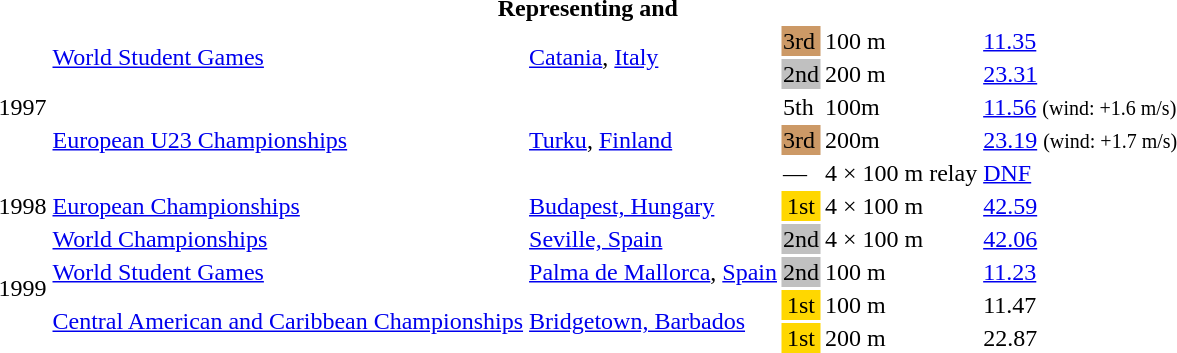<table>
<tr>
<th colspan="6">Representing  and </th>
</tr>
<tr>
<td rowspan=5>1997</td>
<td rowspan=2><a href='#'>World Student Games</a></td>
<td rowspan=2><a href='#'>Catania</a>, <a href='#'>Italy</a></td>
<td bgcolor="cc9966">3rd</td>
<td>100 m</td>
<td><a href='#'>11.35</a></td>
</tr>
<tr>
<td bgcolor="silver">2nd</td>
<td>200 m</td>
<td><a href='#'>23.31</a></td>
</tr>
<tr>
<td rowspan=3><a href='#'>European U23 Championships</a></td>
<td rowspan=3><a href='#'>Turku</a>, <a href='#'>Finland</a></td>
<td>5th</td>
<td>100m</td>
<td><a href='#'>11.56</a> <small>(wind: +1.6 m/s)</small></td>
</tr>
<tr>
<td bgcolor="cc9966">3rd</td>
<td>200m</td>
<td><a href='#'>23.19</a> <small>(wind: +1.7 m/s)</small></td>
</tr>
<tr>
<td>—</td>
<td>4 × 100 m relay</td>
<td><a href='#'>DNF</a></td>
</tr>
<tr>
<td>1998</td>
<td><a href='#'>European Championships</a></td>
<td><a href='#'>Budapest, Hungary</a></td>
<td bgcolor="gold" align="center">1st</td>
<td>4 × 100 m</td>
<td><a href='#'>42.59</a></td>
</tr>
<tr>
<td rowspan=4>1999</td>
<td><a href='#'>World Championships</a></td>
<td><a href='#'>Seville, Spain</a></td>
<td bgcolor="silver" align="center">2nd</td>
<td>4 × 100 m</td>
<td><a href='#'>42.06</a></td>
</tr>
<tr>
<td><a href='#'>World Student Games</a></td>
<td><a href='#'>Palma de Mallorca</a>, <a href='#'>Spain</a></td>
<td bgcolor="silver" align="center">2nd</td>
<td>100 m</td>
<td><a href='#'>11.23</a></td>
</tr>
<tr>
<td rowspan=2><a href='#'>Central American and Caribbean Championships</a></td>
<td rowspan=2><a href='#'>Bridgetown, Barbados</a></td>
<td bgcolor="gold" align="center">1st</td>
<td>100 m</td>
<td>11.47</td>
</tr>
<tr>
<td bgcolor="gold" align="center">1st</td>
<td>200 m</td>
<td>22.87</td>
</tr>
</table>
